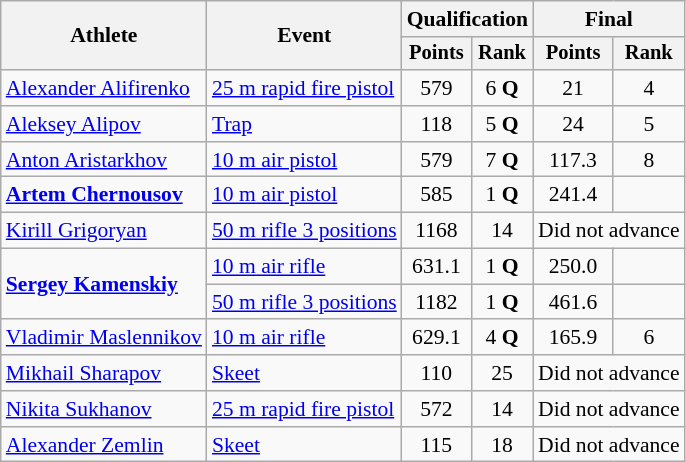<table class="wikitable" style="text-align:center; font-size:90%">
<tr>
<th rowspan=2>Athlete</th>
<th rowspan=2>Event</th>
<th colspan=2>Qualification</th>
<th colspan=2>Final</th>
</tr>
<tr style="font-size:95%">
<th>Points</th>
<th>Rank</th>
<th>Points</th>
<th>Rank</th>
</tr>
<tr>
<td align=left><a href='#'>Alexander Alifirenko</a></td>
<td align=left><a href='#'>25 m rapid fire pistol</a></td>
<td>579</td>
<td>6 <strong>Q</strong></td>
<td>21</td>
<td>4</td>
</tr>
<tr>
<td align=left><a href='#'>Aleksey Alipov</a></td>
<td align=left><a href='#'>Trap</a></td>
<td>118</td>
<td>5 <strong>Q</strong></td>
<td>24</td>
<td>5</td>
</tr>
<tr>
<td align=left><a href='#'>Anton Aristarkhov</a></td>
<td align=left><a href='#'>10 m air pistol</a></td>
<td>579</td>
<td>7 <strong>Q</strong></td>
<td>117.3</td>
<td>8</td>
</tr>
<tr>
<td align=left><strong><a href='#'>Artem Chernousov</a></strong></td>
<td align=left><a href='#'>10 m air pistol</a></td>
<td>585</td>
<td>1 <strong>Q</strong></td>
<td>241.4</td>
<td></td>
</tr>
<tr>
<td align=left><a href='#'>Kirill Grigoryan</a></td>
<td align=left><a href='#'>50 m rifle 3 positions</a></td>
<td>1168</td>
<td>14</td>
<td colspan=2>Did not advance</td>
</tr>
<tr>
<td rowspan=2 align=left><strong><a href='#'>Sergey Kamenskiy</a></strong></td>
<td align=left><a href='#'>10 m air rifle</a></td>
<td>631.1</td>
<td>1 <strong>Q</strong></td>
<td>250.0</td>
<td></td>
</tr>
<tr>
<td align=left><a href='#'>50 m rifle 3 positions</a></td>
<td>1182</td>
<td>1 <strong>Q</strong></td>
<td>461.6</td>
<td></td>
</tr>
<tr>
<td align=left><a href='#'>Vladimir Maslennikov</a></td>
<td align=left><a href='#'>10 m air rifle</a></td>
<td>629.1</td>
<td>4 <strong>Q</strong></td>
<td>165.9</td>
<td>6</td>
</tr>
<tr>
<td align=left><a href='#'>Mikhail Sharapov</a></td>
<td align=left><a href='#'>Skeet</a></td>
<td>110</td>
<td>25</td>
<td colspan=2>Did not advance</td>
</tr>
<tr>
<td align=left><a href='#'>Nikita Sukhanov</a></td>
<td align=left><a href='#'>25 m rapid fire pistol</a></td>
<td>572</td>
<td>14</td>
<td colspan=2>Did not advance</td>
</tr>
<tr>
<td align=left><a href='#'>Alexander Zemlin</a></td>
<td align=left><a href='#'>Skeet</a></td>
<td>115</td>
<td>18</td>
<td colspan=2>Did not advance</td>
</tr>
</table>
